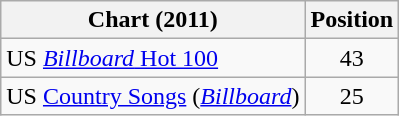<table class="wikitable sortable">
<tr>
<th scope="col">Chart (2011)</th>
<th scope="col">Position</th>
</tr>
<tr>
<td>US <a href='#'><em>Billboard</em> Hot 100</a></td>
<td align="center">43</td>
</tr>
<tr>
<td>US <a href='#'>Country Songs</a> (<em><a href='#'>Billboard</a></em>)</td>
<td align="center">25</td>
</tr>
</table>
